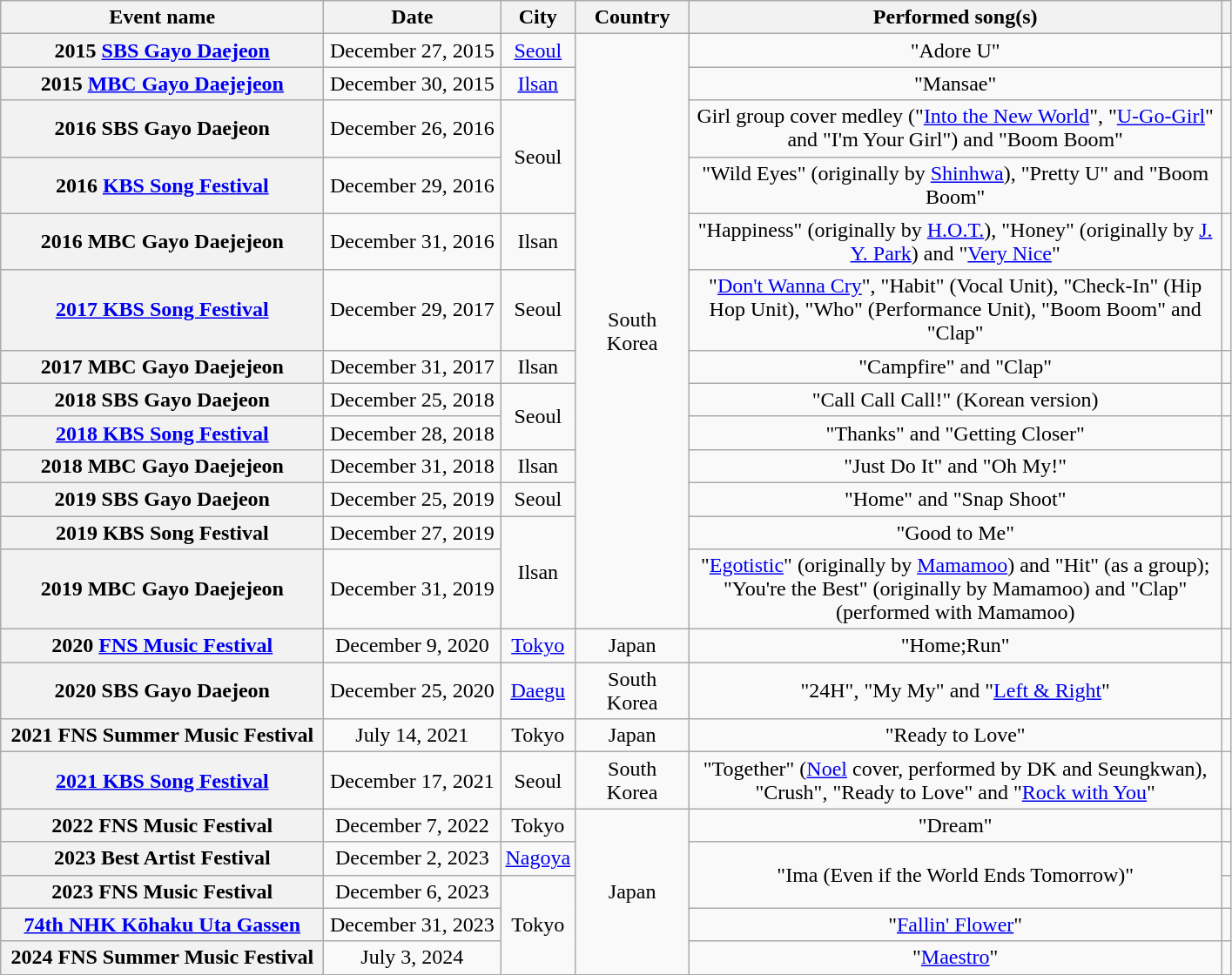<table class="wikitable sortable plainrowheaders" style="text-align:center;">
<tr>
<th scope="col" style="width:15em;">Event name</th>
<th scope="col" style="width:8em;">Date</th>
<th scope="col" style="width:3em;">City</th>
<th scope="col" style="width:5em;">Country</th>
<th scope="col" style="width:25em;">Performed song(s)</th>
<th scope="col" class="unsortable"></th>
</tr>
<tr>
<th scope="row">2015 <a href='#'>SBS Gayo Daejeon</a></th>
<td>December 27, 2015</td>
<td><a href='#'>Seoul</a></td>
<td rowspan="13">South Korea</td>
<td>"Adore U"</td>
<td></td>
</tr>
<tr>
<th scope="row">2015 <a href='#'>MBC Gayo Daejejeon</a></th>
<td>December 30, 2015</td>
<td><a href='#'>Ilsan</a></td>
<td>"Mansae"</td>
<td></td>
</tr>
<tr>
<th scope="row">2016 SBS Gayo Daejeon</th>
<td>December 26, 2016</td>
<td rowspan="2">Seoul</td>
<td>Girl group cover medley ("<a href='#'>Into the New World</a>", "<a href='#'>U-Go-Girl</a>" and "I'm Your Girl") and "Boom Boom"</td>
<td></td>
</tr>
<tr>
<th scope="row">2016 <a href='#'>KBS Song Festival</a></th>
<td>December 29, 2016</td>
<td>"Wild Eyes" (originally by <a href='#'>Shinhwa</a>), "Pretty U" and "Boom Boom"</td>
<td></td>
</tr>
<tr>
<th scope="row">2016 MBC Gayo Daejejeon</th>
<td>December 31, 2016</td>
<td>Ilsan</td>
<td>"Happiness" (originally by <a href='#'>H.O.T.</a>), "Honey" (originally by <a href='#'>J. Y. Park</a>) and "<a href='#'>Very Nice</a>"</td>
<td></td>
</tr>
<tr>
<th scope="row"><a href='#'>2017 KBS Song Festival</a></th>
<td>December 29, 2017</td>
<td>Seoul</td>
<td>"<a href='#'>Don't Wanna Cry</a>", "Habit" (Vocal Unit), "Check-In" (Hip Hop Unit), "Who" (Performance Unit), "Boom Boom" and "Clap"</td>
<td></td>
</tr>
<tr>
<th scope="row">2017 MBC Gayo Daejejeon</th>
<td>December 31, 2017</td>
<td>Ilsan</td>
<td>"Campfire" and "Clap"</td>
<td></td>
</tr>
<tr>
<th scope="row">2018 SBS Gayo Daejeon</th>
<td>December 25, 2018</td>
<td rowspan="2">Seoul</td>
<td>"Call Call Call!" (Korean version)</td>
<td></td>
</tr>
<tr>
<th scope="row"><a href='#'>2018 KBS Song Festival</a></th>
<td>December 28, 2018</td>
<td>"Thanks" and "Getting Closer"</td>
<td></td>
</tr>
<tr>
<th scope="row">2018 MBC Gayo Daejejeon</th>
<td>December 31, 2018</td>
<td>Ilsan</td>
<td>"Just Do It" and "Oh My!"</td>
<td></td>
</tr>
<tr>
<th scope="row">2019 SBS Gayo Daejeon</th>
<td>December 25, 2019</td>
<td>Seoul</td>
<td>"Home" and "Snap Shoot"</td>
<td></td>
</tr>
<tr>
<th scope="row">2019 KBS Song Festival</th>
<td>December 27, 2019</td>
<td rowspan="2">Ilsan</td>
<td>"Good to Me"</td>
<td></td>
</tr>
<tr>
<th scope="row">2019 MBC Gayo Daejejeon</th>
<td>December 31, 2019</td>
<td>"<a href='#'>Egotistic</a>" (originally by <a href='#'>Mamamoo</a>) and "Hit" (as a group); "You're the Best" (originally by Mamamoo) and "Clap" (performed with Mamamoo)</td>
<td></td>
</tr>
<tr>
<th scope="row">2020 <a href='#'>FNS Music Festival</a></th>
<td>December 9, 2020</td>
<td><a href='#'>Tokyo</a></td>
<td>Japan</td>
<td>"Home;Run"</td>
<td></td>
</tr>
<tr>
<th scope="row">2020 SBS Gayo Daejeon</th>
<td>December 25, 2020</td>
<td><a href='#'>Daegu</a></td>
<td>South Korea</td>
<td>"24H", "My My" and "<a href='#'>Left & Right</a>"</td>
<td></td>
</tr>
<tr>
<th scope="row">2021 FNS Summer Music Festival</th>
<td>July 14, 2021</td>
<td>Tokyo</td>
<td>Japan</td>
<td>"Ready to Love"</td>
<td></td>
</tr>
<tr>
<th scope="row"><a href='#'>2021 KBS Song Festival</a></th>
<td>December 17, 2021</td>
<td>Seoul</td>
<td>South Korea</td>
<td>"Together" (<a href='#'>Noel</a> cover, performed by DK and Seungkwan), "Crush", "Ready to Love" and "<a href='#'>Rock with You</a>"</td>
<td></td>
</tr>
<tr>
<th scope="row">2022 FNS Music Festival</th>
<td>December 7, 2022</td>
<td>Tokyo</td>
<td rowspan="5">Japan</td>
<td>"Dream"</td>
<td></td>
</tr>
<tr>
<th scope="row">2023 Best Artist Festival</th>
<td>December 2, 2023</td>
<td><a href='#'>Nagoya</a></td>
<td rowspan="2">"Ima (Even if the World Ends Tomorrow)"</td>
<td></td>
</tr>
<tr>
<th scope="row">2023 FNS Music Festival</th>
<td>December 6, 2023</td>
<td rowspan="3">Tokyo</td>
<td></td>
</tr>
<tr>
<th scope="row"><a href='#'>74th NHK Kōhaku Uta Gassen</a></th>
<td>December 31, 2023</td>
<td>"<a href='#'>Fallin' Flower</a>"</td>
<td></td>
</tr>
<tr>
<th scope="row">2024 FNS Summer Music Festival</th>
<td>July 3, 2024</td>
<td>"<a href='#'>Maestro</a>"</td>
<td></td>
</tr>
</table>
